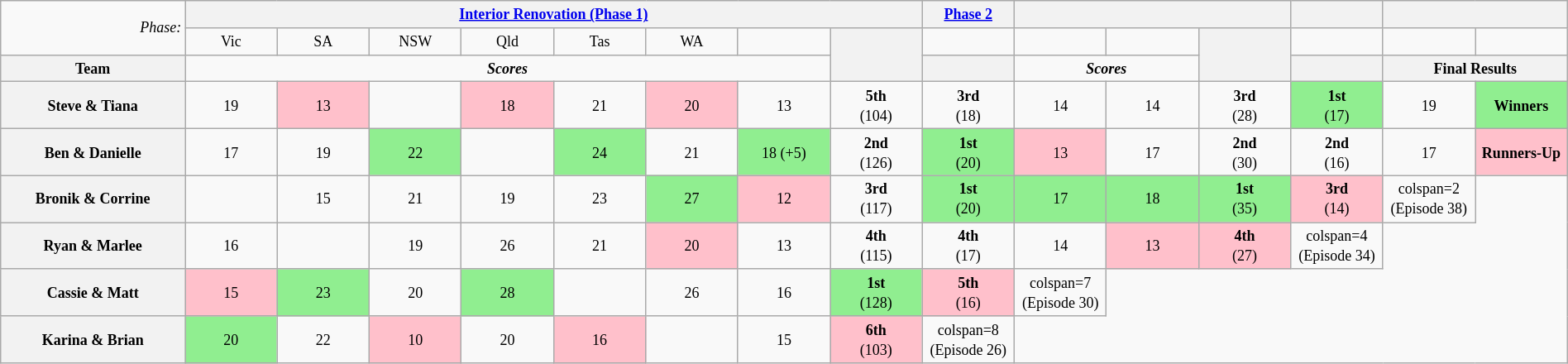<table class="wikitable" style="text-align: center; font-size: 9pt; line-height:16px; width:100%">
<tr>
<td style="width:10%; text-align:right;" rowspan="2"><em>Phase:</em></td>
<th colspan="8"><a href='#'>Interior Renovation (Phase 1)</a></th>
<th colspan="1"><a href='#'>Phase 2</a></th>
<th colspan="3"></th>
<th colspan="1"></th>
<th colspan="2"></th>
</tr>
<tr>
<td style="width:5%;">Vic</td>
<td style="width:5%;">SA</td>
<td style="width:5%;">NSW</td>
<td style="width:5%;">Qld</td>
<td style="width:5%;">Tas</td>
<td style="width:5%;">WA</td>
<td style="width:5%;"></td>
<th rowspan="2" style="width:5%;"></th>
<td style="width:5%;"></td>
<td style="width:5%;"></td>
<td style="width:5%;"></td>
<th rowspan="2" style="width:5%;"></th>
<td style="width:5%;"></td>
<td style="width:5%;"></td>
<td style="width:5%;"></td>
</tr>
<tr>
<th>Team</th>
<td colspan="7"><strong><em>Scores</em></strong></td>
<th colspan="1"></th>
<td colspan="2"><strong><em>Scores</em></strong></td>
<th colspan="1"></th>
<th colspan="2">Final Results</th>
</tr>
<tr>
<th style="font-size: 9pt">Steve & Tiana</th>
<td>19</td>
<td style="background:pink">13</td>
<td></td>
<td style="background:pink">18</td>
<td>21</td>
<td style="background:pink">20</td>
<td>13</td>
<td><strong>5th</strong><br>(104)</td>
<td><strong>3rd</strong><br>(18)</td>
<td>14</td>
<td>14</td>
<td><strong>3rd</strong><br>(28)</td>
<td style="background:lightgreen"><strong>1st</strong><br>(17)</td>
<td>19</td>
<th style="background:lightgreen">Winners</th>
</tr>
<tr>
<th style="font-size: 9pt">Ben & Danielle</th>
<td>17</td>
<td>19</td>
<td style="background:lightgreen">22</td>
<td></td>
<td style="background:lightgreen">24</td>
<td>21</td>
<td style="background:lightgreen">18 (+5)</td>
<td><strong>2nd</strong><br>(126)</td>
<td style="background:lightgreen"><strong>1st</strong><br>(20)</td>
<td style="background:pink">13</td>
<td>17</td>
<td><strong>2nd</strong><br>(30)</td>
<td><strong>2nd</strong><br>(16)</td>
<td>17</td>
<th style="background:pink">Runners-Up</th>
</tr>
<tr>
<th style="font-size: 9pt">Bronik & Corrine</th>
<td></td>
<td>15</td>
<td>21</td>
<td>19</td>
<td>23</td>
<td style="background:lightgreen">27</td>
<td style="background:pink">12</td>
<td><strong>3rd</strong><br>(117)</td>
<td style="background:lightgreen"><strong>1st</strong><br>(20)</td>
<td style="background:lightgreen">17</td>
<td bgcolor="lightgreen">18</td>
<td bgcolor="lightgreen"><strong>1st</strong><br>(35)</td>
<td style="background:pink"><strong>3rd</strong><br>(14)</td>
<td>colspan=2 <br>(Episode 38)</td>
</tr>
<tr>
<th style="font-size: 9pt">Ryan & Marlee</th>
<td>16</td>
<td></td>
<td>19</td>
<td>26</td>
<td>21</td>
<td style="background:pink">20</td>
<td>13</td>
<td><strong>4th</strong><br>(115)</td>
<td><strong>4th</strong><br>(17)</td>
<td>14</td>
<td bgcolor="pink">13</td>
<td bgcolor="pink"><strong>4th</strong><br>(27)</td>
<td>colspan=4 <br>(Episode 34)</td>
</tr>
<tr>
<th style="font-size: 9pt">Cassie & Matt</th>
<td style="background:pink">15</td>
<td style="background:lightgreen">23</td>
<td>20</td>
<td style="background:lightgreen">28</td>
<td></td>
<td>26</td>
<td>16</td>
<td style="background:lightgreen"><strong>1st</strong><br>(128)</td>
<td style="background:pink"><strong>5th</strong><br>(16)</td>
<td>colspan=7 <br>(Episode 30)</td>
</tr>
<tr>
<th style="font-size: 9pt">Karina & Brian</th>
<td style="background:lightgreen">20</td>
<td>22</td>
<td style="background:pink">10</td>
<td>20</td>
<td style="background:pink">16</td>
<td></td>
<td>15</td>
<td style="background:pink"><strong>6th</strong><br>(103)</td>
<td>colspan=8 <br>(Episode 26)</td>
</tr>
</table>
